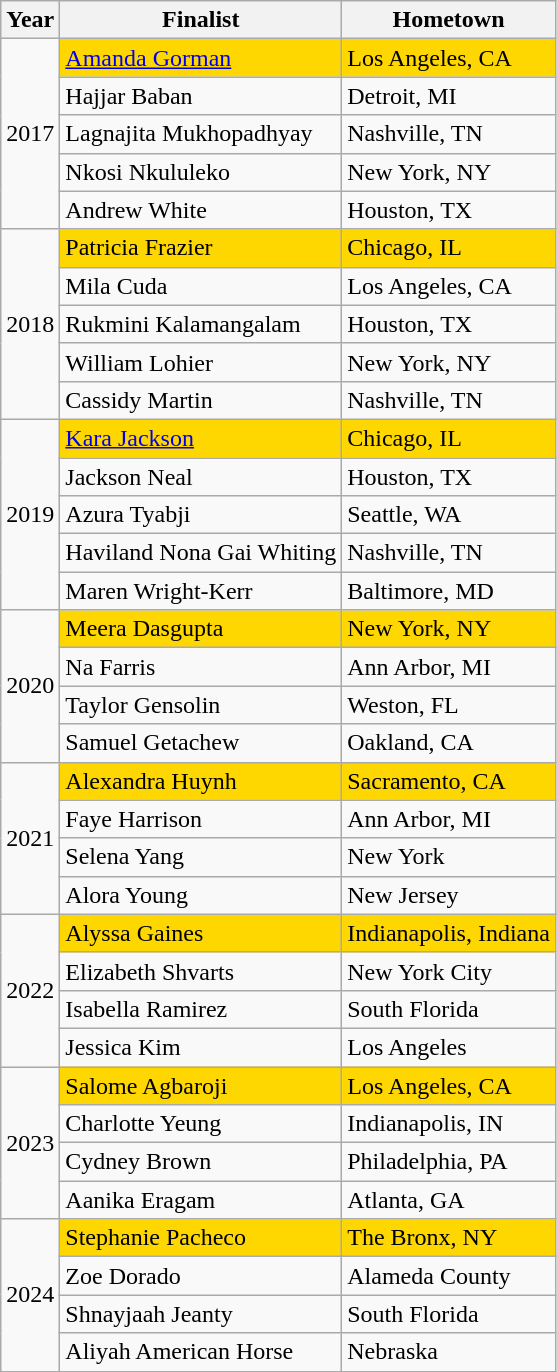<table class="sortable wikitable" width=%100>
<tr>
<th>Year</th>
<th>Finalist</th>
<th>Hometown</th>
</tr>
<tr>
<td rowspan="5">2017</td>
<td style="background:gold;white-space:nowrap"><a href='#'>Amanda Gorman</a></td>
<td style="background:gold;white-space:nowrap">Los Angeles, CA</td>
</tr>
<tr>
<td>Hajjar Baban</td>
<td>Detroit, MI</td>
</tr>
<tr>
<td>Lagnajita Mukhopadhyay</td>
<td>Nashville, TN</td>
</tr>
<tr>
<td>Nkosi Nkululeko</td>
<td>New York, NY</td>
</tr>
<tr>
<td>Andrew White</td>
<td>Houston, TX</td>
</tr>
<tr>
<td rowspan="5">2018</td>
<td style="background:gold;white-space:nowrap">Patricia Frazier</td>
<td style="background:gold;white-space:nowrap">Chicago, IL</td>
</tr>
<tr>
<td>Mila Cuda</td>
<td>Los Angeles, CA</td>
</tr>
<tr>
<td>Rukmini Kalamangalam</td>
<td>Houston, TX</td>
</tr>
<tr>
<td>William Lohier</td>
<td>New York, NY</td>
</tr>
<tr>
<td>Cassidy Martin</td>
<td>Nashville, TN</td>
</tr>
<tr>
<td rowspan="5">2019</td>
<td style="background:gold;white-space:nowrap"><a href='#'>Kara Jackson</a></td>
<td style="background:gold;white-space:nowrap">Chicago, IL</td>
</tr>
<tr>
<td>Jackson Neal</td>
<td>Houston, TX</td>
</tr>
<tr>
<td>Azura Tyabji</td>
<td>Seattle, WA</td>
</tr>
<tr>
<td>Haviland Nona Gai Whiting</td>
<td>Nashville, TN</td>
</tr>
<tr>
<td>Maren Wright-Kerr</td>
<td>Baltimore, MD</td>
</tr>
<tr>
<td rowspan="4">2020</td>
<td style="background:gold;white-space:nowrap">Meera Dasgupta</td>
<td style="background:gold;white-space:nowrap">New York, NY</td>
</tr>
<tr>
<td>Na Farris</td>
<td>Ann Arbor, MI</td>
</tr>
<tr>
<td>Taylor Gensolin</td>
<td>Weston, FL</td>
</tr>
<tr>
<td>Samuel Getachew</td>
<td>Oakland, CA</td>
</tr>
<tr>
<td rowspan="4">2021</td>
<td style="background:gold;white-space:nowrap">Alexandra Huynh</td>
<td style="background:gold;white-space:nowrap">Sacramento, CA</td>
</tr>
<tr>
<td>Faye Harrison</td>
<td>Ann Arbor, MI</td>
</tr>
<tr>
<td>Selena Yang</td>
<td>New York</td>
</tr>
<tr>
<td>Alora Young</td>
<td>New Jersey</td>
</tr>
<tr>
<td rowspan="4">2022</td>
<td style="background:gold;white-space:nowrap">Alyssa Gaines</td>
<td style="background:gold;white-space:nowrap">Indianapolis, Indiana</td>
</tr>
<tr>
<td>Elizabeth Shvarts</td>
<td>New York City</td>
</tr>
<tr>
<td>Isabella Ramirez</td>
<td>South Florida</td>
</tr>
<tr>
<td>Jessica Kim</td>
<td>Los Angeles</td>
</tr>
<tr>
<td rowspan="4">2023</td>
<td style="background:gold;white-space:nowrap">Salome Agbaroji</td>
<td style="background:gold;white-space:nowrap">Los Angeles, CA</td>
</tr>
<tr>
<td>Charlotte Yeung</td>
<td>Indianapolis, IN</td>
</tr>
<tr>
<td>Cydney Brown</td>
<td>Philadelphia, PA</td>
</tr>
<tr>
<td>Aanika Eragam</td>
<td>Atlanta, GA</td>
</tr>
<tr>
<td rowspan="4">2024</td>
<td style="background:gold;white-space:nowrap">Stephanie Pacheco</td>
<td style="background:gold;white-space:nowrap">The Bronx, NY</td>
</tr>
<tr>
<td>Zoe Dorado</td>
<td>Alameda County</td>
</tr>
<tr>
<td>Shnayjaah Jeanty</td>
<td>South Florida</td>
</tr>
<tr>
<td>Aliyah American Horse</td>
<td>Nebraska</td>
</tr>
</table>
